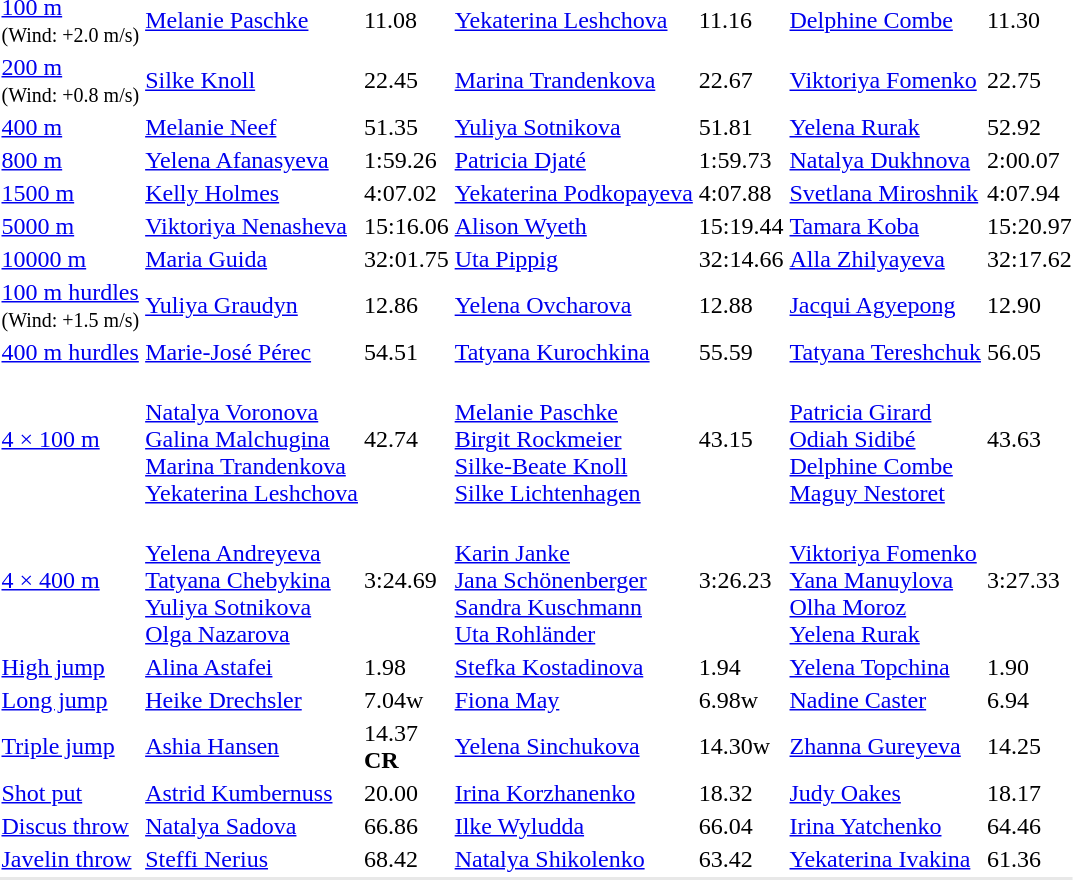<table>
<tr>
<td><a href='#'>100 m</a><br><small>(Wind: +2.0 m/s)</small></td>
<td><a href='#'>Melanie Paschke</a><br></td>
<td>11.08</td>
<td><a href='#'>Yekaterina Leshchova</a><br></td>
<td>11.16</td>
<td><a href='#'>Delphine Combe</a><br></td>
<td>11.30</td>
</tr>
<tr>
<td><a href='#'>200 m</a><br><small>(Wind: +0.8 m/s)</small></td>
<td><a href='#'>Silke Knoll</a><br></td>
<td>22.45</td>
<td><a href='#'>Marina Trandenkova</a><br></td>
<td>22.67</td>
<td><a href='#'>Viktoriya Fomenko</a><br></td>
<td>22.75</td>
</tr>
<tr>
<td><a href='#'>400 m</a></td>
<td><a href='#'>Melanie Neef</a><br></td>
<td>51.35</td>
<td><a href='#'>Yuliya Sotnikova</a><br></td>
<td>51.81</td>
<td><a href='#'>Yelena Rurak</a><br></td>
<td>52.92</td>
</tr>
<tr>
<td><a href='#'>800 m</a></td>
<td><a href='#'>Yelena Afanasyeva</a><br></td>
<td>1:59.26</td>
<td><a href='#'>Patricia Djaté</a><br></td>
<td>1:59.73</td>
<td><a href='#'>Natalya Dukhnova</a><br></td>
<td>2:00.07</td>
</tr>
<tr>
<td><a href='#'>1500 m</a></td>
<td><a href='#'>Kelly Holmes</a><br></td>
<td>4:07.02</td>
<td><a href='#'>Yekaterina Podkopayeva</a><br></td>
<td>4:07.88</td>
<td><a href='#'>Svetlana Miroshnik</a><br></td>
<td>4:07.94</td>
</tr>
<tr>
<td><a href='#'>5000 m</a></td>
<td><a href='#'>Viktoriya Nenasheva</a><br></td>
<td>15:16.06</td>
<td><a href='#'>Alison Wyeth</a><br></td>
<td>15:19.44</td>
<td><a href='#'>Tamara Koba</a><br></td>
<td>15:20.97</td>
</tr>
<tr>
<td><a href='#'>10000 m</a></td>
<td><a href='#'>Maria Guida</a><br></td>
<td>32:01.75</td>
<td><a href='#'>Uta Pippig</a><br></td>
<td>32:14.66</td>
<td><a href='#'>Alla Zhilyayeva</a><br></td>
<td>32:17.62</td>
</tr>
<tr>
<td><a href='#'>100 m hurdles</a><br><small>(Wind: +1.5 m/s)</small></td>
<td><a href='#'>Yuliya Graudyn</a><br></td>
<td>12.86</td>
<td><a href='#'>Yelena Ovcharova</a><br></td>
<td>12.88</td>
<td><a href='#'>Jacqui Agyepong</a><br></td>
<td>12.90</td>
</tr>
<tr>
<td><a href='#'>400 m hurdles</a></td>
<td><a href='#'>Marie-José Pérec</a><br></td>
<td>54.51</td>
<td><a href='#'>Tatyana Kurochkina</a><br></td>
<td>55.59</td>
<td><a href='#'>Tatyana Tereshchuk</a><br></td>
<td>56.05</td>
</tr>
<tr>
<td><a href='#'>4 × 100 m</a></td>
<td><br><a href='#'>Natalya Voronova</a><br><a href='#'>Galina Malchugina</a><br><a href='#'>Marina Trandenkova</a><br><a href='#'>Yekaterina Leshchova</a></td>
<td>42.74</td>
<td><br><a href='#'>Melanie Paschke</a><br><a href='#'>Birgit Rockmeier</a><br><a href='#'>Silke-Beate Knoll</a><br><a href='#'>Silke Lichtenhagen</a></td>
<td>43.15</td>
<td><br><a href='#'>Patricia Girard</a><br><a href='#'>Odiah Sidibé</a><br><a href='#'>Delphine Combe</a><br><a href='#'>Maguy Nestoret</a></td>
<td>43.63</td>
</tr>
<tr>
<td><a href='#'>4 × 400 m</a></td>
<td><br><a href='#'>Yelena Andreyeva</a><br><a href='#'>Tatyana Chebykina</a><br><a href='#'>Yuliya Sotnikova</a><br><a href='#'>Olga Nazarova</a></td>
<td>3:24.69</td>
<td><br><a href='#'>Karin Janke</a><br><a href='#'>Jana Schönenberger</a><br><a href='#'>Sandra Kuschmann</a><br><a href='#'>Uta Rohländer</a></td>
<td>3:26.23</td>
<td><br><a href='#'>Viktoriya Fomenko</a><br><a href='#'>Yana Manuylova</a><br><a href='#'>Olha Moroz</a><br><a href='#'>Yelena Rurak</a></td>
<td>3:27.33</td>
</tr>
<tr>
<td><a href='#'>High jump</a></td>
<td><a href='#'>Alina Astafei</a><br></td>
<td>1.98</td>
<td><a href='#'>Stefka Kostadinova</a><br></td>
<td>1.94</td>
<td><a href='#'>Yelena Topchina</a><br></td>
<td>1.90</td>
</tr>
<tr>
<td><a href='#'>Long jump</a></td>
<td><a href='#'>Heike Drechsler</a><br></td>
<td>7.04w</td>
<td><a href='#'>Fiona May</a><br></td>
<td>6.98w</td>
<td><a href='#'>Nadine Caster</a><br></td>
<td>6.94</td>
</tr>
<tr>
<td><a href='#'>Triple jump</a></td>
<td><a href='#'>Ashia Hansen</a><br></td>
<td>14.37<br><strong>CR</strong></td>
<td><a href='#'>Yelena Sinchukova</a><br></td>
<td>14.30w</td>
<td><a href='#'>Zhanna Gureyeva</a><br></td>
<td>14.25</td>
</tr>
<tr>
<td><a href='#'>Shot put</a></td>
<td><a href='#'>Astrid Kumbernuss</a><br></td>
<td>20.00</td>
<td><a href='#'>Irina Korzhanenko</a><br></td>
<td>18.32</td>
<td><a href='#'>Judy Oakes</a><br></td>
<td>18.17</td>
</tr>
<tr>
<td><a href='#'>Discus throw</a></td>
<td><a href='#'>Natalya Sadova</a><br></td>
<td>66.86</td>
<td><a href='#'>Ilke Wyludda</a><br></td>
<td>66.04</td>
<td><a href='#'>Irina Yatchenko</a><br></td>
<td>64.46</td>
</tr>
<tr>
<td><a href='#'>Javelin throw</a></td>
<td><a href='#'>Steffi Nerius</a><br></td>
<td>68.42</td>
<td><a href='#'>Natalya Shikolenko</a><br></td>
<td>63.42</td>
<td><a href='#'>Yekaterina Ivakina</a><br></td>
<td>61.36</td>
</tr>
<tr style="background:#e8e8e8;">
<td colspan=7></td>
</tr>
</table>
